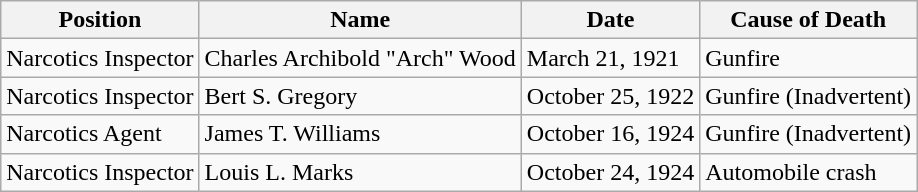<table class="wikitable">
<tr>
<th><strong>Position</strong></th>
<th><strong>Name</strong></th>
<th><strong>Date</strong></th>
<th><strong>Cause of Death</strong></th>
</tr>
<tr>
<td>Narcotics Inspector</td>
<td>Charles Archibold "Arch" Wood</td>
<td>March 21, 1921</td>
<td>Gunfire</td>
</tr>
<tr>
<td>Narcotics Inspector</td>
<td>Bert S. Gregory</td>
<td>October 25, 1922</td>
<td>Gunfire (Inadvertent)</td>
</tr>
<tr>
<td>Narcotics Agent</td>
<td>James T. Williams</td>
<td>October 16, 1924</td>
<td>Gunfire (Inadvertent)</td>
</tr>
<tr>
<td>Narcotics Inspector</td>
<td>Louis L. Marks</td>
<td>October 24, 1924</td>
<td>Automobile crash</td>
</tr>
</table>
